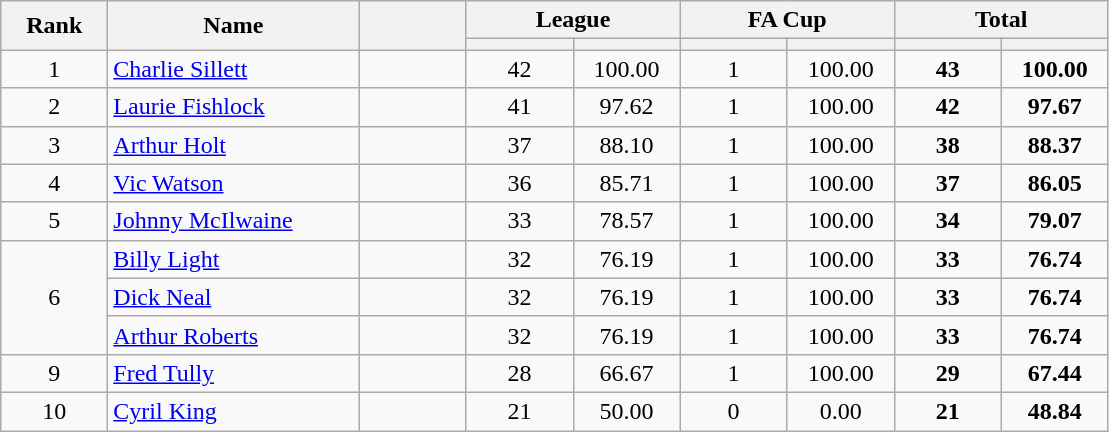<table class="wikitable plainrowheaders" style="text-align:center;">
<tr>
<th scope="col" rowspan="2" style="width:4em;">Rank</th>
<th scope="col" rowspan="2" style="width:10em;">Name</th>
<th scope="col" rowspan="2" style="width:4em;"></th>
<th scope="col" colspan="2">League</th>
<th scope="col" colspan="2">FA Cup</th>
<th scope="col" colspan="2">Total</th>
</tr>
<tr>
<th scope="col" style="width:4em;"></th>
<th scope="col" style="width:4em;"></th>
<th scope="col" style="width:4em;"></th>
<th scope="col" style="width:4em;"></th>
<th scope="col" style="width:4em;"></th>
<th scope="col" style="width:4em;"></th>
</tr>
<tr>
<td>1</td>
<td align="left"><a href='#'>Charlie Sillett</a></td>
<td></td>
<td>42</td>
<td>100.00</td>
<td>1</td>
<td>100.00</td>
<td><strong>43</strong></td>
<td><strong>100.00</strong></td>
</tr>
<tr>
<td>2</td>
<td align="left"><a href='#'>Laurie Fishlock</a></td>
<td></td>
<td>41</td>
<td>97.62</td>
<td>1</td>
<td>100.00</td>
<td><strong>42</strong></td>
<td><strong>97.67</strong></td>
</tr>
<tr>
<td>3</td>
<td align="left"><a href='#'>Arthur Holt</a></td>
<td></td>
<td>37</td>
<td>88.10</td>
<td>1</td>
<td>100.00</td>
<td><strong>38</strong></td>
<td><strong>88.37</strong></td>
</tr>
<tr>
<td>4</td>
<td align="left"><a href='#'>Vic Watson</a></td>
<td></td>
<td>36</td>
<td>85.71</td>
<td>1</td>
<td>100.00</td>
<td><strong>37</strong></td>
<td><strong>86.05</strong></td>
</tr>
<tr>
<td>5</td>
<td align="left"><a href='#'>Johnny McIlwaine</a></td>
<td></td>
<td>33</td>
<td>78.57</td>
<td>1</td>
<td>100.00</td>
<td><strong>34</strong></td>
<td><strong>79.07</strong></td>
</tr>
<tr>
<td rowspan="3">6</td>
<td align="left"><a href='#'>Billy Light</a></td>
<td></td>
<td>32</td>
<td>76.19</td>
<td>1</td>
<td>100.00</td>
<td><strong>33</strong></td>
<td><strong>76.74</strong></td>
</tr>
<tr>
<td align="left"><a href='#'>Dick Neal</a></td>
<td></td>
<td>32</td>
<td>76.19</td>
<td>1</td>
<td>100.00</td>
<td><strong>33</strong></td>
<td><strong>76.74</strong></td>
</tr>
<tr>
<td align="left"><a href='#'>Arthur Roberts</a></td>
<td></td>
<td>32</td>
<td>76.19</td>
<td>1</td>
<td>100.00</td>
<td><strong>33</strong></td>
<td><strong>76.74</strong></td>
</tr>
<tr>
<td>9</td>
<td align="left"><a href='#'>Fred Tully</a></td>
<td></td>
<td>28</td>
<td>66.67</td>
<td>1</td>
<td>100.00</td>
<td><strong>29</strong></td>
<td><strong>67.44</strong></td>
</tr>
<tr>
<td>10</td>
<td align="left"><a href='#'>Cyril King</a></td>
<td></td>
<td>21</td>
<td>50.00</td>
<td>0</td>
<td>0.00</td>
<td><strong>21</strong></td>
<td><strong>48.84</strong></td>
</tr>
</table>
